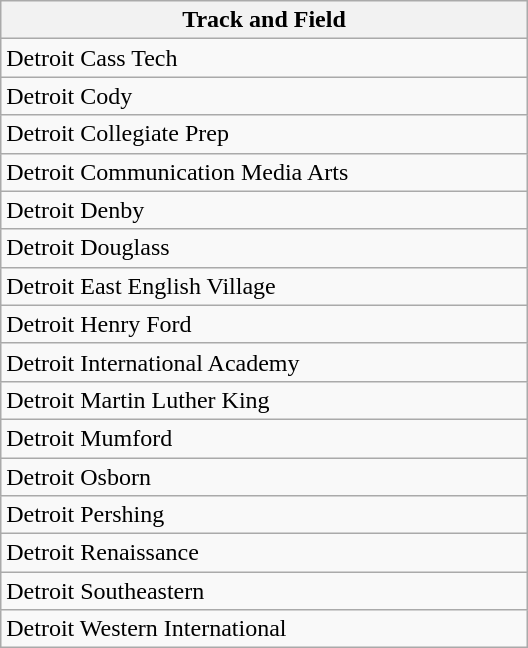<table class="wikitable collapsible collapsed" style="width:22em">
<tr>
<th align=center>Track and Field</th>
</tr>
<tr>
<td>Detroit Cass Tech</td>
</tr>
<tr>
<td>Detroit Cody</td>
</tr>
<tr>
<td>Detroit Collegiate Prep</td>
</tr>
<tr>
<td>Detroit Communication Media Arts</td>
</tr>
<tr>
<td>Detroit Denby</td>
</tr>
<tr>
<td>Detroit Douglass</td>
</tr>
<tr>
<td>Detroit East English Village</td>
</tr>
<tr>
<td>Detroit Henry Ford</td>
</tr>
<tr>
<td>Detroit International Academy</td>
</tr>
<tr>
<td>Detroit Martin Luther King</td>
</tr>
<tr>
<td>Detroit Mumford</td>
</tr>
<tr>
<td>Detroit Osborn</td>
</tr>
<tr>
<td>Detroit Pershing</td>
</tr>
<tr>
<td>Detroit Renaissance</td>
</tr>
<tr>
<td>Detroit Southeastern</td>
</tr>
<tr>
<td>Detroit Western International</td>
</tr>
</table>
